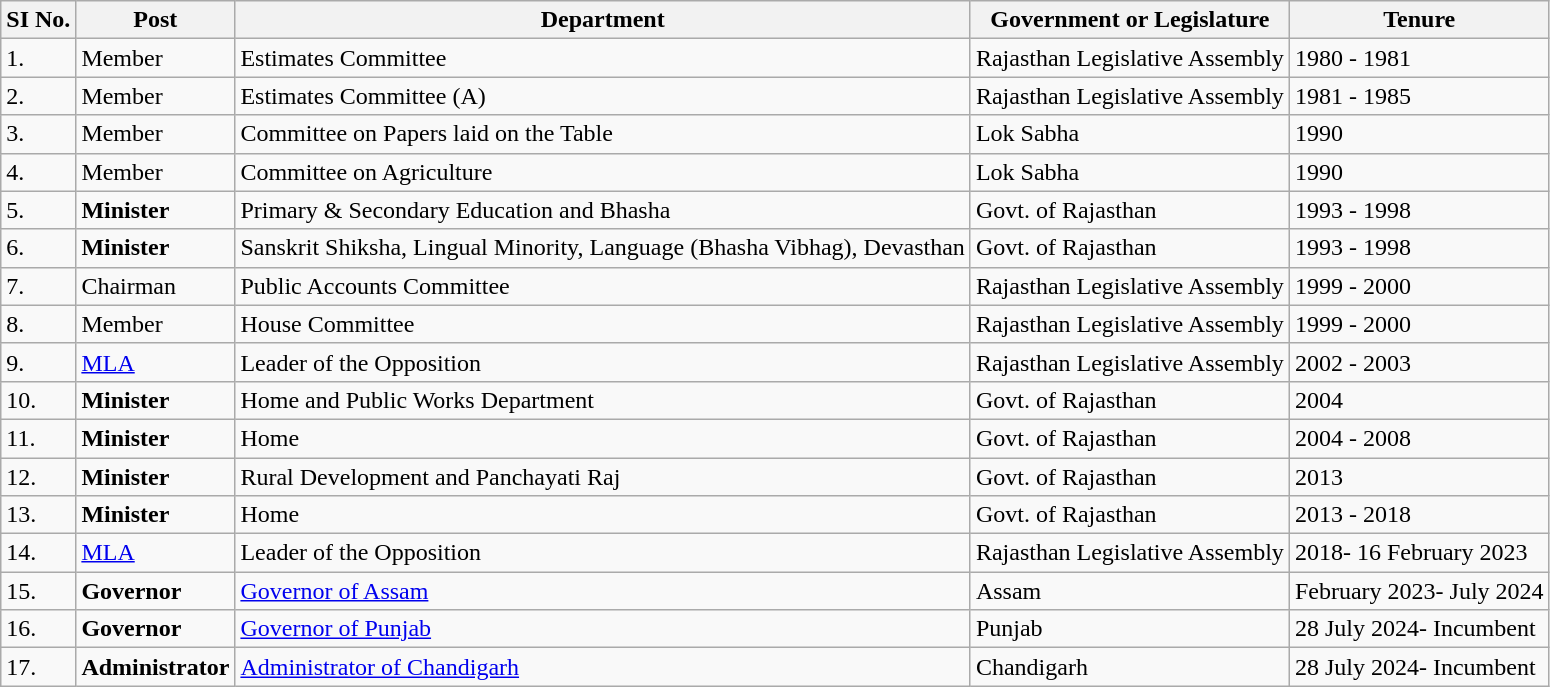<table class = "wikitable">
<tr>
<th>SI No.</th>
<th>Post</th>
<th>Department</th>
<th>Government or Legislature</th>
<th>Tenure</th>
</tr>
<tr>
<td>1.</td>
<td>Member</td>
<td>Estimates Committee</td>
<td>Rajasthan Legislative Assembly</td>
<td>1980 - 1981</td>
</tr>
<tr>
<td>2.</td>
<td>Member</td>
<td>Estimates Committee (A)</td>
<td>Rajasthan Legislative Assembly</td>
<td>1981 - 1985</td>
</tr>
<tr>
<td>3.</td>
<td>Member</td>
<td>Committee on Papers laid on the Table</td>
<td>Lok Sabha</td>
<td>1990</td>
</tr>
<tr>
<td>4.</td>
<td>Member</td>
<td>Committee on Agriculture</td>
<td>Lok Sabha</td>
<td>1990</td>
</tr>
<tr>
<td>5.</td>
<td><strong>Minister</strong></td>
<td>Primary & Secondary Education and Bhasha</td>
<td>Govt. of Rajasthan</td>
<td>1993 - 1998</td>
</tr>
<tr>
<td>6.</td>
<td><strong>Minister</strong></td>
<td>Sanskrit Shiksha, Lingual Minority, Language (Bhasha Vibhag), Devasthan</td>
<td>Govt. of Rajasthan</td>
<td>1993 - 1998</td>
</tr>
<tr>
<td>7.</td>
<td>Chairman</td>
<td>Public Accounts Committee</td>
<td>Rajasthan Legislative Assembly</td>
<td>1999 - 2000</td>
</tr>
<tr>
<td>8.</td>
<td>Member</td>
<td>House Committee</td>
<td>Rajasthan Legislative Assembly</td>
<td>1999 - 2000</td>
</tr>
<tr>
<td>9.</td>
<td><a href='#'>MLA</a></td>
<td>Leader of the Opposition</td>
<td>Rajasthan Legislative Assembly</td>
<td>2002 - 2003</td>
</tr>
<tr>
<td>10.</td>
<td><strong>Minister</strong></td>
<td>Home and Public Works Department</td>
<td>Govt. of Rajasthan</td>
<td>2004</td>
</tr>
<tr>
<td>11.</td>
<td><strong>Minister</strong></td>
<td>Home</td>
<td>Govt. of Rajasthan</td>
<td>2004 - 2008</td>
</tr>
<tr>
<td>12.</td>
<td><strong>Minister</strong></td>
<td>Rural Development and Panchayati Raj</td>
<td>Govt. of Rajasthan</td>
<td>2013</td>
</tr>
<tr>
<td>13.</td>
<td><strong>Minister</strong></td>
<td>Home</td>
<td>Govt. of Rajasthan</td>
<td>2013 - 2018</td>
</tr>
<tr>
<td>14.</td>
<td><a href='#'>MLA</a></td>
<td>Leader of the Opposition</td>
<td>Rajasthan Legislative Assembly</td>
<td>2018- 16 February 2023 </td>
</tr>
<tr>
<td>15.</td>
<td><strong>Governor</strong></td>
<td><a href='#'>Governor of Assam</a></td>
<td>Assam</td>
<td>February 2023- July 2024</td>
</tr>
<tr>
<td>16.</td>
<td><strong>Governor</strong></td>
<td><a href='#'>Governor of Punjab</a></td>
<td>Punjab</td>
<td>28 July 2024- Incumbent</td>
</tr>
<tr>
<td>17.</td>
<td><strong>Administrator</strong></td>
<td><a href='#'>Administrator of Chandigarh</a></td>
<td>Chandigarh</td>
<td>28 July 2024- Incumbent</td>
</tr>
</table>
